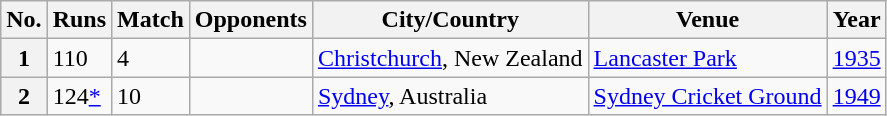<table class="wikitable">
<tr>
<th>No.</th>
<th>Runs</th>
<th>Match</th>
<th>Opponents</th>
<th>City/Country</th>
<th>Venue</th>
<th>Year</th>
</tr>
<tr>
<th>1</th>
<td>110</td>
<td>4</td>
<td></td>
<td><a href='#'>Christchurch</a>, New Zealand</td>
<td><a href='#'>Lancaster Park</a></td>
<td><a href='#'>1935</a></td>
</tr>
<tr>
<th>2</th>
<td>124<a href='#'>*</a></td>
<td>10</td>
<td></td>
<td><a href='#'>Sydney</a>, Australia</td>
<td><a href='#'>Sydney Cricket Ground</a></td>
<td><a href='#'>1949</a></td>
</tr>
</table>
